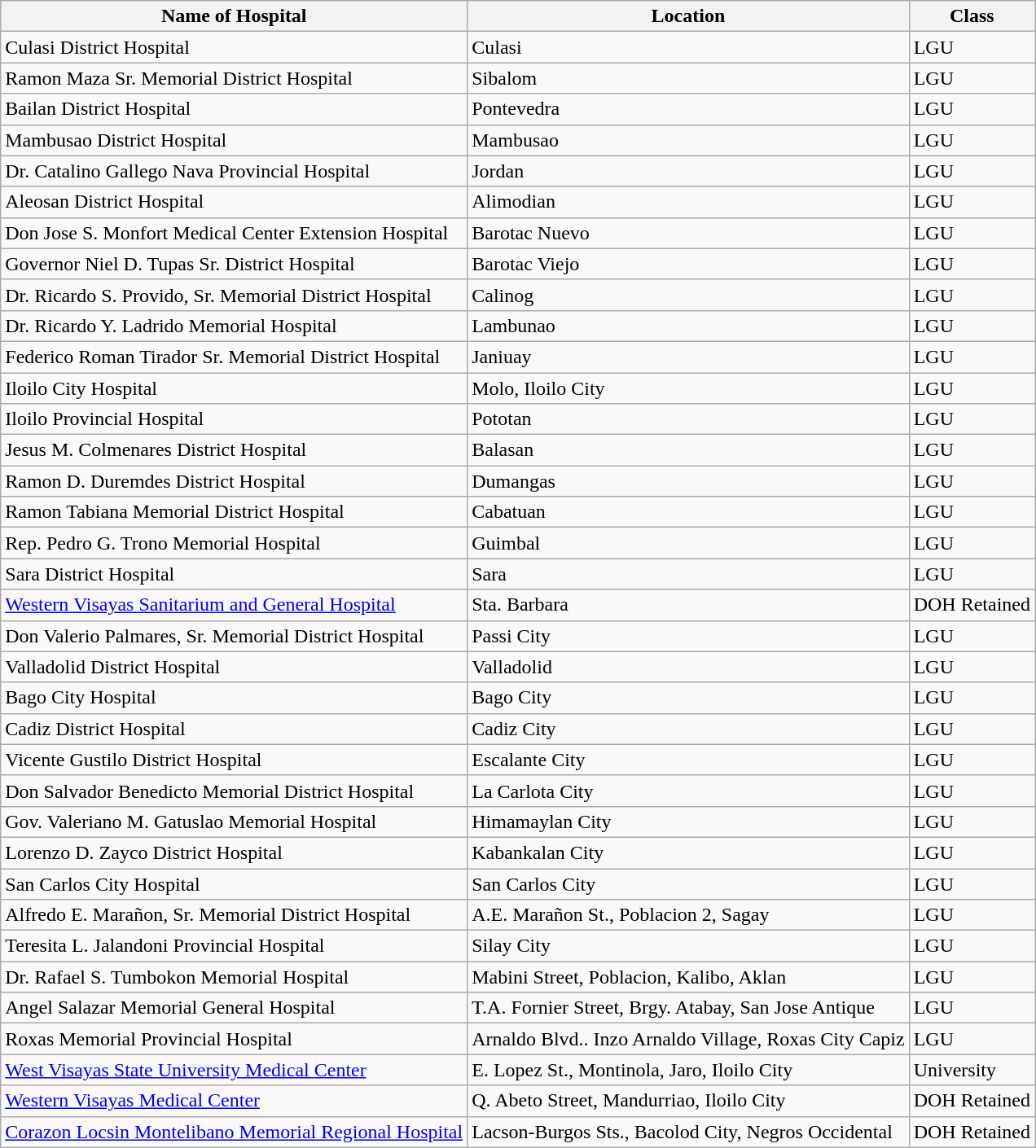<table class="wikitable">
<tr>
<th>Name of Hospital</th>
<th>Location</th>
<th>Class</th>
</tr>
<tr style="vertical-align:middle;">
<td>Culasi District Hospital</td>
<td>Culasi</td>
<td>LGU</td>
</tr>
<tr style="vertical-align:middle;">
<td>Ramon Maza Sr. Memorial District Hospital</td>
<td>Sibalom</td>
<td>LGU</td>
</tr>
<tr style="vertical-align:middle;">
<td>Bailan District Hospital</td>
<td>Pontevedra</td>
<td>LGU</td>
</tr>
<tr style="vertical-align:middle;">
<td>Mambusao District Hospital</td>
<td>Mambusao</td>
<td>LGU</td>
</tr>
<tr style="vertical-align:middle;">
<td>Dr. Catalino Gallego Nava Provincial Hospital</td>
<td>Jordan</td>
<td>LGU</td>
</tr>
<tr style="vertical-align:middle;">
<td>Aleosan District Hospital</td>
<td>Alimodian</td>
<td>LGU</td>
</tr>
<tr style="vertical-align:middle;">
<td>Don Jose S. Monfort Medical Center Extension Hospital</td>
<td>Barotac Nuevo</td>
<td>LGU</td>
</tr>
<tr style="vertical-align:middle;">
<td>Governor Niel D. Tupas Sr. District Hospital</td>
<td>Barotac Viejo</td>
<td>LGU</td>
</tr>
<tr style="vertical-align:middle;">
<td>Dr. Ricardo S. Provido, Sr. Memorial District Hospital</td>
<td>Calinog</td>
<td>LGU</td>
</tr>
<tr style="vertical-align:middle;">
<td>Dr. Ricardo Y. Ladrido Memorial Hospital</td>
<td>Lambunao</td>
<td>LGU</td>
</tr>
<tr style="vertical-align:middle;">
<td>Federico Roman Tirador Sr. Memorial District Hospital</td>
<td>Janiuay</td>
<td>LGU</td>
</tr>
<tr>
<td>Iloilo City Hospital</td>
<td>Molo, Iloilo City</td>
<td>LGU</td>
</tr>
<tr style="vertical-align:middle;">
<td>Iloilo Provincial Hospital</td>
<td>Pototan</td>
<td>LGU</td>
</tr>
<tr style="vertical-align:middle;">
<td>Jesus M. Colmenares District Hospital</td>
<td>Balasan</td>
<td>LGU</td>
</tr>
<tr style="vertical-align:middle;">
<td>Ramon D. Duremdes District Hospital</td>
<td>Dumangas</td>
<td>LGU</td>
</tr>
<tr style="vertical-align:middle;">
<td>Ramon Tabiana Memorial District Hospital</td>
<td>Cabatuan</td>
<td>LGU</td>
</tr>
<tr style="vertical-align:middle;">
<td>Rep. Pedro G. Trono Memorial Hospital</td>
<td>Guimbal</td>
<td>LGU</td>
</tr>
<tr style="vertical-align:middle;">
<td>Sara District Hospital</td>
<td>Sara</td>
<td>LGU</td>
</tr>
<tr style="vertical-align:middle;">
<td><a href='#'>Western Visayas Sanitarium and General Hospital</a></td>
<td>Sta. Barbara</td>
<td>DOH Retained</td>
</tr>
<tr style="vertical-align:middle;">
<td>Don Valerio Palmares, Sr. Memorial District Hospital</td>
<td>Passi City</td>
<td>LGU</td>
</tr>
<tr style="vertical-align:middle;">
<td>Valladolid District Hospital</td>
<td>Valladolid</td>
<td>LGU</td>
</tr>
<tr style="vertical-align:middle;">
<td>Bago City Hospital</td>
<td>Bago City</td>
<td>LGU</td>
</tr>
<tr style="vertical-align:middle;">
<td>Cadiz District Hospital</td>
<td>Cadiz City</td>
<td>LGU</td>
</tr>
<tr style="vertical-align:middle;">
<td>Vicente Gustilo District Hospital</td>
<td>Escalante City</td>
<td>LGU</td>
</tr>
<tr style="vertical-align:middle;">
<td>Don Salvador Benedicto Memorial District Hospital</td>
<td>La Carlota City</td>
<td>LGU</td>
</tr>
<tr style="vertical-align:middle;">
<td>Gov. Valeriano M. Gatuslao Memorial Hospital</td>
<td>Himamaylan City</td>
<td>LGU</td>
</tr>
<tr style="vertical-align:middle;">
<td>Lorenzo D. Zayco District Hospital</td>
<td>Kabankalan City</td>
<td>LGU</td>
</tr>
<tr style="vertical-align:middle;">
<td>San Carlos City Hospital</td>
<td>San Carlos City</td>
<td>LGU</td>
</tr>
<tr style="vertical-align:middle;">
<td>Alfredo E. Marañon, Sr. Memorial District Hospital</td>
<td>A.E. Marañon St., Poblacion 2, Sagay</td>
<td>LGU</td>
</tr>
<tr style="vertical-align:middle;">
<td>Teresita L. Jalandoni Provincial Hospital</td>
<td>Silay City</td>
<td>LGU</td>
</tr>
<tr style="vertical-align:middle;">
<td>Dr. Rafael S. Tumbokon Memorial Hospital</td>
<td>Mabini Street, Poblacion, Kalibo, Aklan</td>
<td>LGU</td>
</tr>
<tr style="vertical-align:middle;">
<td>Angel Salazar Memorial General Hospital</td>
<td>T.A. Fornier Street, Brgy. Atabay, San Jose Antique</td>
<td>LGU</td>
</tr>
<tr style="vertical-align:middle;">
<td>Roxas Memorial Provincial Hospital</td>
<td>Arnaldo Blvd.. Inzo Arnaldo Village, Roxas City Capiz</td>
<td>LGU</td>
</tr>
<tr style="vertical-align:middle;">
<td><a href='#'>West Visayas State University Medical Center</a></td>
<td>E. Lopez St., Montinola, Jaro, Iloilo City</td>
<td>University</td>
</tr>
<tr style="vertical-align:middle;">
<td><a href='#'>Western Visayas Medical Center</a></td>
<td>Q. Abeto Street, Mandurriao, Iloilo City</td>
<td>DOH Retained</td>
</tr>
<tr style="vertical-align:middle;">
<td><a href='#'>Corazon Locsin Montelibano Memorial Regional Hospital</a></td>
<td>Lacson-Burgos Sts., Bacolod City, Negros Occidental</td>
<td>DOH Retained</td>
</tr>
</table>
